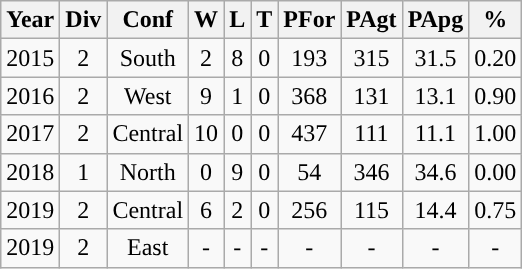<table class="wikitable" style="text-align: center;">
<tr>
<th>Year</th>
<th>Div</th>
<th>Conf</th>
<th>W</th>
<th>L</th>
<th>T</th>
<th>PFor</th>
<th>PAgt</th>
<th>PApg</th>
<th>%</th>
</tr>
<tr>
<td>2015</td>
<td>2</td>
<td>South</td>
<td>2</td>
<td>8</td>
<td>0</td>
<td>193</td>
<td>315</td>
<td>31.5</td>
<td>0.20</td>
</tr>
<tr>
<td>2016</td>
<td>2</td>
<td>West</td>
<td>9</td>
<td>1</td>
<td>0</td>
<td>368</td>
<td>131</td>
<td>13.1</td>
<td>0.90</td>
</tr>
<tr>
<td>2017</td>
<td>2</td>
<td>Central</td>
<td>10</td>
<td>0</td>
<td>0</td>
<td>437</td>
<td>111</td>
<td>11.1</td>
<td>1.00</td>
</tr>
<tr>
<td>2018</td>
<td>1</td>
<td>North</td>
<td>0</td>
<td>9</td>
<td>0</td>
<td>54</td>
<td>346</td>
<td>34.6</td>
<td>0.00</td>
</tr>
<tr>
<td>2019</td>
<td>2</td>
<td>Central</td>
<td>6</td>
<td>2</td>
<td>0</td>
<td>256</td>
<td>115</td>
<td>14.4</td>
<td>0.75</td>
</tr>
<tr>
<td>2019</td>
<td>2</td>
<td>East</td>
<td>-</td>
<td>-</td>
<td>-</td>
<td>-</td>
<td>-</td>
<td>-</td>
<td>-</td>
</tr>
</table>
